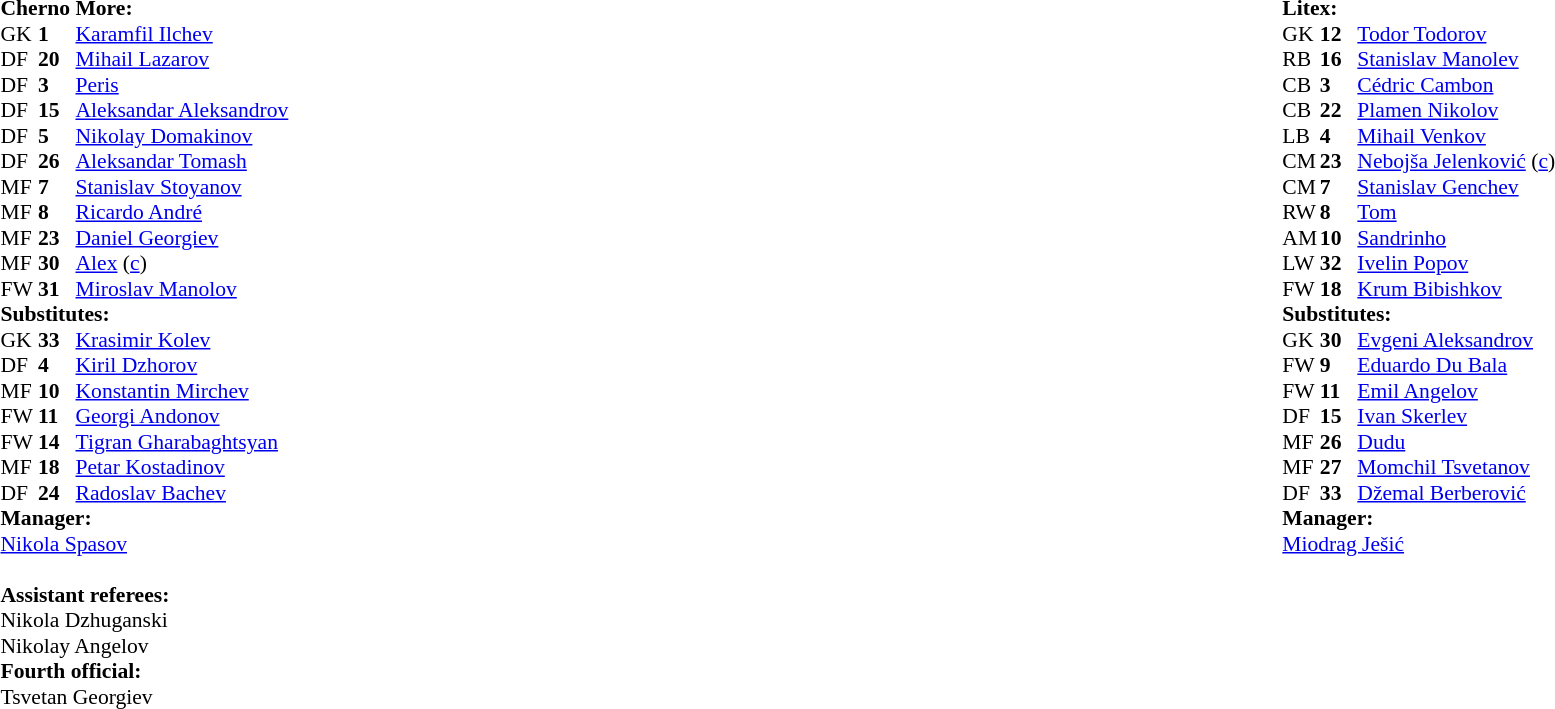<table width="100%">
<tr>
<td valign="top" width="50%"><br><table style="font-size: 90%" cellspacing="0" cellpadding="0">
<tr>
<td colspan="4"><strong>Cherno More:</strong></td>
</tr>
<tr>
<th width=25></th>
<th width=25></th>
</tr>
<tr>
<td>GK</td>
<td><strong>1</strong></td>
<td> <a href='#'>Karamfil Ilchev</a></td>
</tr>
<tr>
<td>DF</td>
<td><strong>20</strong></td>
<td> <a href='#'>Mihail Lazarov</a></td>
</tr>
<tr>
<td>DF</td>
<td><strong>3</strong></td>
<td> <a href='#'>Peris</a></td>
</tr>
<tr>
<td>DF</td>
<td><strong>15</strong></td>
<td> <a href='#'>Aleksandar Aleksandrov</a></td>
</tr>
<tr>
<td>DF</td>
<td><strong>5</strong></td>
<td> <a href='#'>Nikolay Domakinov</a></td>
</tr>
<tr>
<td>DF</td>
<td><strong>26</strong></td>
<td> <a href='#'>Aleksandar Tomash</a></td>
</tr>
<tr>
<td>MF</td>
<td><strong>7</strong></td>
<td> <a href='#'>Stanislav Stoyanov</a> </td>
</tr>
<tr>
<td>MF</td>
<td><strong>8</strong></td>
<td> <a href='#'>Ricardo André</a> </td>
</tr>
<tr>
<td>MF</td>
<td><strong>23</strong></td>
<td> <a href='#'>Daniel Georgiev</a> </td>
</tr>
<tr>
<td>MF</td>
<td><strong>30</strong></td>
<td> <a href='#'>Alex</a> (<a href='#'>c</a>)</td>
</tr>
<tr>
<td>FW</td>
<td><strong>31</strong></td>
<td> <a href='#'>Miroslav Manolov</a> </td>
</tr>
<tr>
<td colspan=3><strong>Substitutes:</strong></td>
</tr>
<tr>
<td>GK</td>
<td><strong>33</strong></td>
<td> <a href='#'>Krasimir Kolev</a></td>
</tr>
<tr>
<td>DF</td>
<td><strong>4</strong></td>
<td> <a href='#'>Kiril Dzhorov</a> </td>
</tr>
<tr>
<td>MF</td>
<td><strong>10</strong></td>
<td> <a href='#'>Konstantin Mirchev</a></td>
</tr>
<tr>
<td>FW</td>
<td><strong>11</strong></td>
<td> <a href='#'>Georgi Andonov</a></td>
</tr>
<tr>
<td>FW</td>
<td><strong>14</strong></td>
<td> <a href='#'>Tigran Gharabaghtsyan</a> </td>
</tr>
<tr>
<td>MF</td>
<td><strong>18</strong></td>
<td> <a href='#'>Petar Kostadinov</a></td>
</tr>
<tr>
<td>DF</td>
<td><strong>24</strong></td>
<td> <a href='#'>Radoslav Bachev</a></td>
</tr>
<tr>
<td colspan=3><strong>Manager:</strong></td>
</tr>
<tr>
<td colspan=4> <a href='#'>Nikola Spasov</a><br><br><strong>Assistant referees:</strong><br> Nikola Dzhuganski<br> Nikolay Angelov
<br><strong>Fourth official:</strong><br> Tsvetan Georgiev</td>
</tr>
</table>
</td>
<td></td>
<td valign="top" width="50%"><br><table style="font-size: 90%" cellspacing="0" cellpadding="0" align=center>
<tr>
<td colspan="4"><strong>Litex:</strong></td>
</tr>
<tr>
<th width=25></th>
<th width=25></th>
</tr>
<tr>
<td>GK</td>
<td><strong>12</strong></td>
<td> <a href='#'>Todor Todorov</a></td>
</tr>
<tr>
<td>RB</td>
<td><strong>16</strong></td>
<td> <a href='#'>Stanislav Manolev</a> </td>
</tr>
<tr>
<td>CB</td>
<td><strong>3</strong></td>
<td> <a href='#'>Cédric Cambon</a></td>
</tr>
<tr>
<td>CB</td>
<td><strong>22</strong></td>
<td> <a href='#'>Plamen Nikolov</a></td>
</tr>
<tr>
<td>LB</td>
<td><strong>4</strong></td>
<td> <a href='#'>Mihail Venkov</a></td>
</tr>
<tr>
<td>CM</td>
<td><strong>23</strong></td>
<td> <a href='#'>Nebojša Jelenković</a> (<a href='#'>c</a>)</td>
</tr>
<tr>
<td>CM</td>
<td><strong>7</strong></td>
<td> <a href='#'>Stanislav Genchev</a></td>
</tr>
<tr>
<td>RW</td>
<td><strong>8</strong></td>
<td> <a href='#'>Tom</a> </td>
</tr>
<tr>
<td>AM</td>
<td><strong>10</strong></td>
<td> <a href='#'>Sandrinho</a></td>
</tr>
<tr>
<td>LW</td>
<td><strong>32</strong></td>
<td> <a href='#'>Ivelin Popov</a> </td>
</tr>
<tr>
<td>FW</td>
<td><strong>18</strong></td>
<td> <a href='#'>Krum Bibishkov</a> </td>
</tr>
<tr>
<td colspan=3><strong>Substitutes:</strong></td>
</tr>
<tr>
<td>GK</td>
<td><strong>30</strong></td>
<td> <a href='#'>Evgeni Aleksandrov</a></td>
</tr>
<tr>
<td>FW</td>
<td><strong>9</strong></td>
<td> <a href='#'>Eduardo Du Bala</a></td>
</tr>
<tr>
<td>FW</td>
<td><strong>11</strong></td>
<td> <a href='#'>Emil Angelov</a> </td>
</tr>
<tr>
<td>DF</td>
<td><strong>15</strong></td>
<td> <a href='#'>Ivan Skerlev</a></td>
</tr>
<tr>
<td>MF</td>
<td><strong>26</strong></td>
<td> <a href='#'>Dudu</a> </td>
</tr>
<tr>
<td>MF</td>
<td><strong>27</strong></td>
<td> <a href='#'>Momchil Tsvetanov</a></td>
</tr>
<tr>
<td>DF</td>
<td><strong>33</strong></td>
<td> <a href='#'>Džemal Berberović</a> </td>
</tr>
<tr>
<td colspan=3><strong>Manager:</strong></td>
</tr>
<tr>
<td colspan=4> <a href='#'>Miodrag Ješić</a></td>
</tr>
<tr>
</tr>
</table>
</td>
</tr>
</table>
